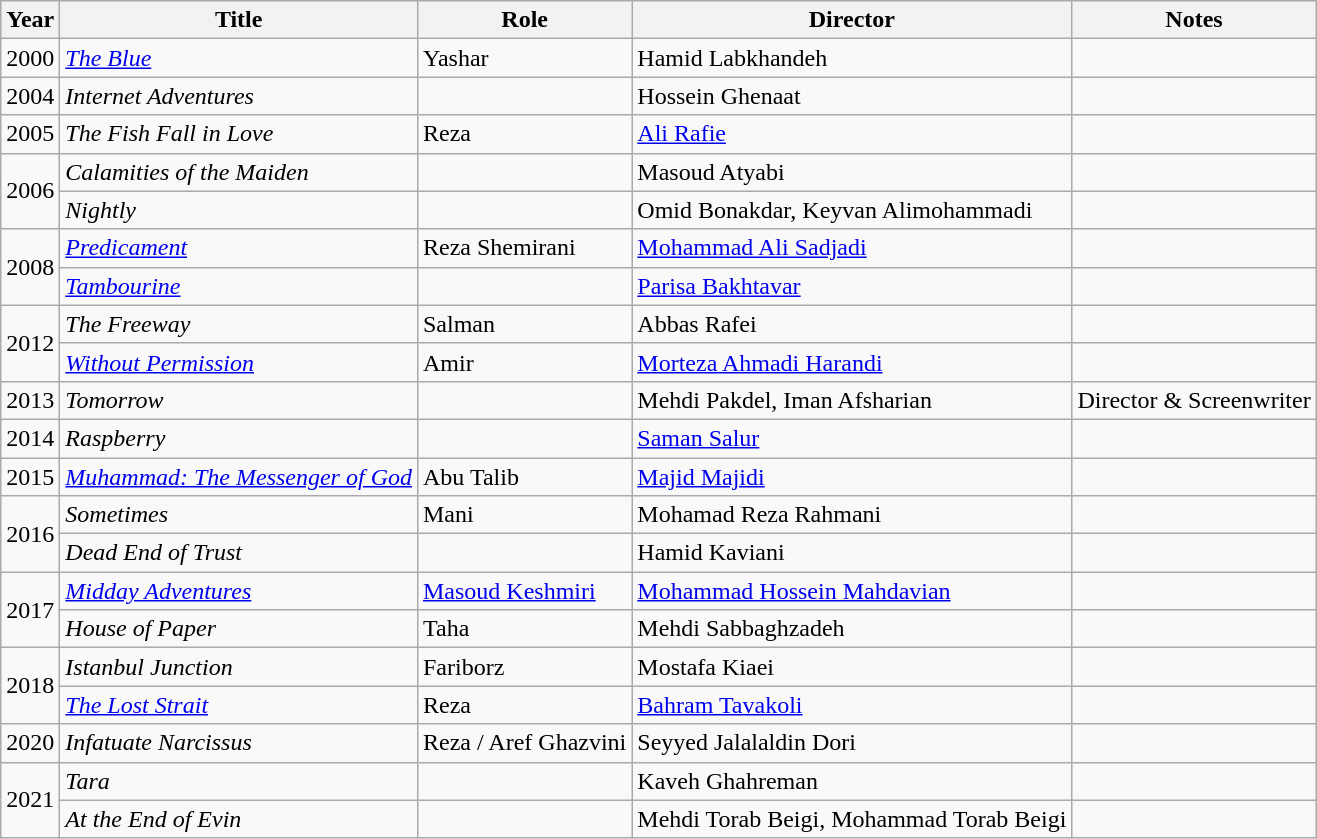<table class="wikitable sortable">
<tr>
<th>Year</th>
<th>Title</th>
<th>Role</th>
<th>Director</th>
<th>Notes</th>
</tr>
<tr>
<td>2000</td>
<td><em><a href='#'>The Blue</a></em></td>
<td>Yashar</td>
<td>Hamid Labkhandeh</td>
<td></td>
</tr>
<tr>
<td>2004</td>
<td><em>Internet Adventures</em></td>
<td></td>
<td>Hossein Ghenaat</td>
<td></td>
</tr>
<tr>
<td>2005</td>
<td><em>The Fish Fall in Love</em></td>
<td>Reza</td>
<td><a href='#'>Ali Rafie</a></td>
<td></td>
</tr>
<tr>
<td rowspan="2">2006</td>
<td><em>Calamities of the Maiden</em></td>
<td></td>
<td>Masoud Atyabi</td>
<td></td>
</tr>
<tr>
<td><em>Nightly</em></td>
<td></td>
<td>Omid Bonakdar, Keyvan Alimohammadi</td>
<td></td>
</tr>
<tr>
<td rowspan="2">2008</td>
<td><em><a href='#'>Predicament</a></em></td>
<td>Reza Shemirani</td>
<td><a href='#'>Mohammad Ali Sadjadi</a></td>
<td></td>
</tr>
<tr>
<td><em><a href='#'>Tambourine</a></em></td>
<td></td>
<td><a href='#'>Parisa Bakhtavar</a></td>
<td></td>
</tr>
<tr>
<td rowspan="2">2012</td>
<td><em>The Freeway</em></td>
<td>Salman</td>
<td>Abbas Rafei</td>
<td></td>
</tr>
<tr>
<td><em><a href='#'>Without Permission</a></em></td>
<td>Amir</td>
<td><a href='#'>Morteza Ahmadi Harandi</a></td>
<td></td>
</tr>
<tr>
<td>2013</td>
<td><em>Tomorrow</em></td>
<td></td>
<td>Mehdi Pakdel, Iman Afsharian</td>
<td>Director & Screenwriter</td>
</tr>
<tr>
<td>2014</td>
<td><em>Raspberry</em></td>
<td></td>
<td><a href='#'>Saman Salur</a></td>
<td></td>
</tr>
<tr>
<td>2015</td>
<td><em><a href='#'>Muhammad: The Messenger of God</a></em></td>
<td>Abu Talib</td>
<td><a href='#'>Majid Majidi</a></td>
<td></td>
</tr>
<tr>
<td rowspan="2">2016</td>
<td><em>Sometimes</em></td>
<td>Mani</td>
<td>Mohamad Reza Rahmani</td>
<td></td>
</tr>
<tr>
<td><em>Dead End of Trust</em></td>
<td></td>
<td>Hamid Kaviani</td>
<td></td>
</tr>
<tr>
<td rowspan="2">2017</td>
<td><em><a href='#'>Midday Adventures</a></em></td>
<td><a href='#'>Masoud Keshmiri</a></td>
<td><a href='#'>Mohammad Hossein Mahdavian</a></td>
<td></td>
</tr>
<tr>
<td><em>House of Paper</em></td>
<td>Taha</td>
<td>Mehdi Sabbaghzadeh</td>
<td></td>
</tr>
<tr>
<td rowspan="2">2018</td>
<td><em>Istanbul Junction</em></td>
<td>Fariborz</td>
<td>Mostafa Kiaei</td>
<td></td>
</tr>
<tr>
<td><em><a href='#'>The Lost Strait</a></em></td>
<td>Reza</td>
<td><a href='#'>Bahram Tavakoli</a></td>
<td></td>
</tr>
<tr>
<td>2020</td>
<td><em>Infatuate Narcissus</em></td>
<td>Reza / Aref Ghazvini</td>
<td>Seyyed Jalalaldin Dori</td>
<td></td>
</tr>
<tr>
<td rowspan="2">2021</td>
<td><em>Tara</em></td>
<td></td>
<td>Kaveh Ghahreman</td>
<td></td>
</tr>
<tr>
<td><em>At the End of Evin</em></td>
<td></td>
<td>Mehdi Torab Beigi, Mohammad Torab Beigi</td>
<td></td>
</tr>
</table>
